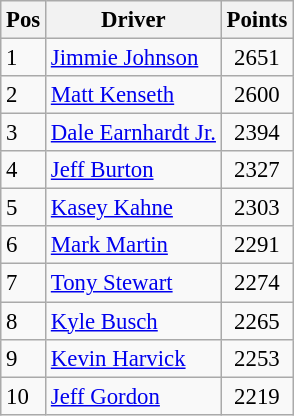<table class="sortable wikitable " style="font-size: 95%;">
<tr>
<th>Pos</th>
<th>Driver</th>
<th>Points</th>
</tr>
<tr>
<td>1</td>
<td><a href='#'>Jimmie Johnson</a></td>
<td style="text-align:center;">2651</td>
</tr>
<tr>
<td>2</td>
<td><a href='#'>Matt Kenseth</a></td>
<td style="text-align:center;">2600</td>
</tr>
<tr>
<td>3</td>
<td><a href='#'>Dale Earnhardt Jr.</a></td>
<td style="text-align:center;">2394</td>
</tr>
<tr>
<td>4</td>
<td><a href='#'>Jeff Burton</a></td>
<td style="text-align:center;">2327</td>
</tr>
<tr>
<td>5</td>
<td><a href='#'>Kasey Kahne</a></td>
<td style="text-align:center;">2303</td>
</tr>
<tr>
<td>6</td>
<td><a href='#'>Mark Martin</a></td>
<td style="text-align:center;">2291</td>
</tr>
<tr>
<td>7</td>
<td><a href='#'>Tony Stewart</a></td>
<td style="text-align:center;">2274</td>
</tr>
<tr>
<td>8</td>
<td><a href='#'>Kyle Busch</a></td>
<td style="text-align:center;">2265</td>
</tr>
<tr>
<td>9</td>
<td><a href='#'>Kevin Harvick</a></td>
<td style="text-align:center;">2253</td>
</tr>
<tr>
<td>10</td>
<td><a href='#'>Jeff Gordon</a></td>
<td style="text-align:center;">2219</td>
</tr>
</table>
